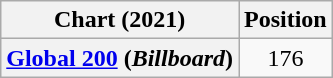<table class="wikitable plainrowheaders" style="text-align:center">
<tr>
<th scope="col">Chart (2021)</th>
<th scope="col">Position</th>
</tr>
<tr>
<th scope="row"><a href='#'>Global 200</a> (<em>Billboard</em>)</th>
<td>176</td>
</tr>
</table>
